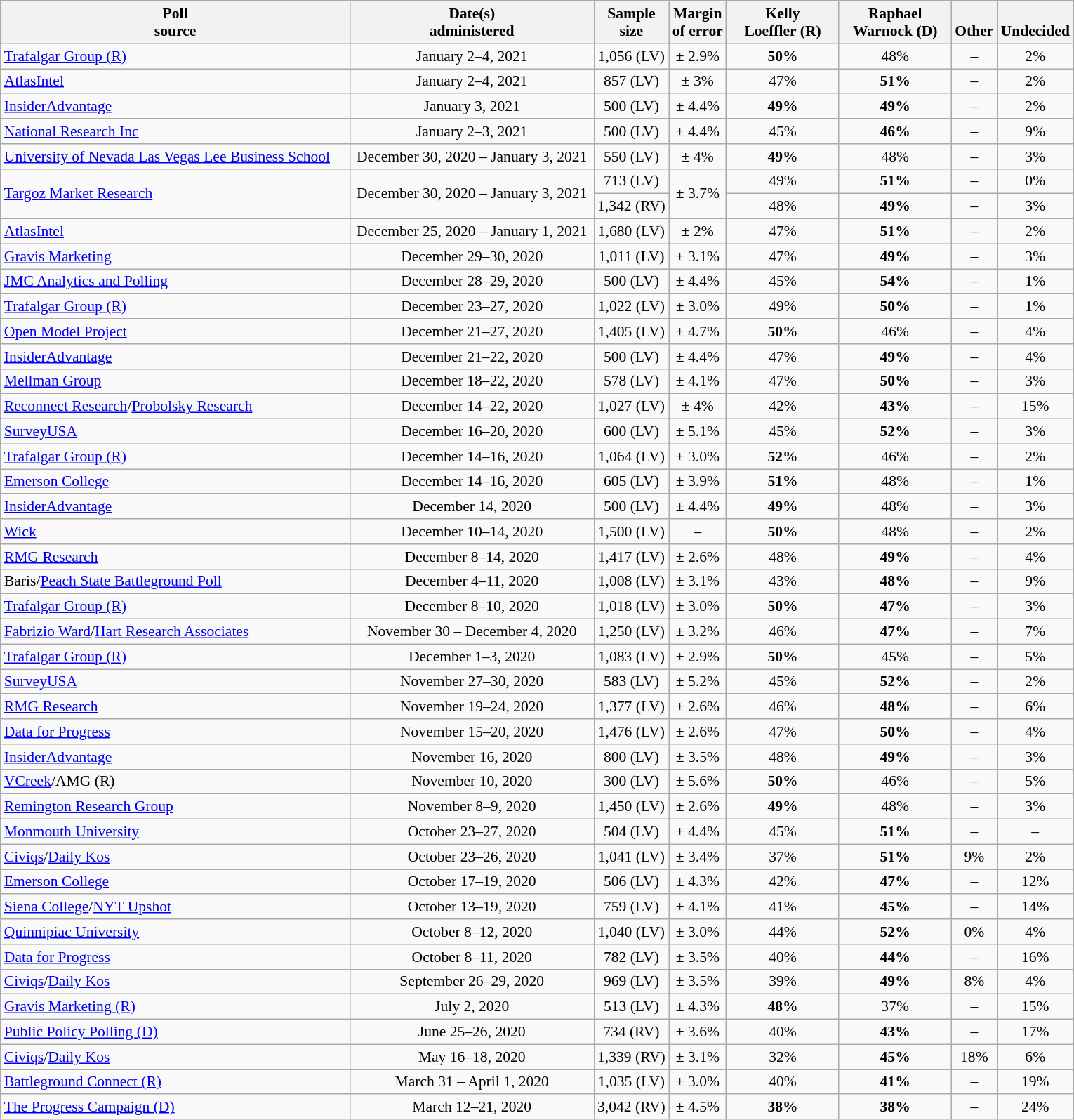<table class="wikitable" style="font-size:90%;text-align:center;">
<tr valign= bottom>
<th style="width:325px;">Poll<br>source</th>
<th style="width:225px;">Date(s)<br>administered</th>
<th class=small>Sample<br>size</th>
<th>Margin<br>of error</th>
<th style="width:100px;">Kelly<br>Loeffler (R)</th>
<th style="width:100px;">Raphael<br>Warnock (D)</th>
<th>Other</th>
<th>Undecided</th>
</tr>
<tr>
<td style="text-align:left;"><a href='#'>Trafalgar Group (R)</a></td>
<td>January 2–4, 2021</td>
<td>1,056 (LV)</td>
<td>± 2.9%</td>
<td><strong>50%</strong></td>
<td>48%</td>
<td>–</td>
<td>2%</td>
</tr>
<tr>
<td style="text-align:left;"><a href='#'>AtlasIntel</a></td>
<td>January 2–4, 2021</td>
<td>857 (LV)</td>
<td>± 3%</td>
<td>47%</td>
<td><strong>51%</strong></td>
<td>–</td>
<td>2%</td>
</tr>
<tr>
<td style="text-align:left;"><a href='#'>InsiderAdvantage</a></td>
<td>January 3, 2021</td>
<td>500 (LV)</td>
<td>± 4.4%</td>
<td><strong>49%</strong></td>
<td><strong>49%</strong></td>
<td>–</td>
<td>2%</td>
</tr>
<tr>
<td style="text-align:left;"><a href='#'>National Research Inc</a></td>
<td>January 2–3, 2021</td>
<td>500 (LV)</td>
<td>± 4.4%</td>
<td>45%</td>
<td><strong>46%</strong></td>
<td>–</td>
<td>9%</td>
</tr>
<tr>
<td style="text-align:left;"><a href='#'>University of Nevada Las Vegas Lee Business School</a></td>
<td>December 30, 2020 – January 3, 2021</td>
<td>550 (LV)</td>
<td>± 4%</td>
<td><strong>49%</strong></td>
<td>48%</td>
<td>–</td>
<td>3%</td>
</tr>
<tr>
<td rowspan=2 style="text-align:left;"><a href='#'>Targoz Market Research</a></td>
<td rowspan=2>December 30, 2020 – January 3, 2021</td>
<td>713 (LV)</td>
<td rowspan=2>± 3.7%</td>
<td>49%</td>
<td><strong>51%</strong></td>
<td>–</td>
<td>0%</td>
</tr>
<tr>
<td>1,342 (RV)</td>
<td>48%</td>
<td><strong>49%</strong></td>
<td>–</td>
<td>3%</td>
</tr>
<tr>
<td style="text-align:left;"><a href='#'>AtlasIntel</a></td>
<td>December 25, 2020 – January 1, 2021</td>
<td>1,680 (LV)</td>
<td>± 2%</td>
<td>47%</td>
<td><strong>51%</strong></td>
<td>–</td>
<td>2%</td>
</tr>
<tr>
<td style="text-align:left;"><a href='#'>Gravis Marketing</a></td>
<td>December 29–30, 2020</td>
<td>1,011 (LV)</td>
<td>± 3.1%</td>
<td>47%</td>
<td><strong>49%</strong></td>
<td>–</td>
<td>3%</td>
</tr>
<tr>
<td style="text-align:left;"><a href='#'>JMC Analytics and Polling</a></td>
<td>December 28–29, 2020</td>
<td>500 (LV)</td>
<td>± 4.4%</td>
<td>45%</td>
<td><strong>54%</strong></td>
<td>–</td>
<td>1%</td>
</tr>
<tr>
<td style="text-align:left;"><a href='#'>Trafalgar Group (R)</a></td>
<td>December 23–27, 2020</td>
<td>1,022 (LV)</td>
<td>± 3.0%</td>
<td>49%</td>
<td><strong>50%</strong></td>
<td>–</td>
<td>1%</td>
</tr>
<tr>
<td style="text-align:left;"><a href='#'>Open Model Project</a></td>
<td>December 21–27, 2020</td>
<td>1,405 (LV)</td>
<td>± 4.7%</td>
<td><strong>50%</strong></td>
<td>46%</td>
<td>–</td>
<td>4%</td>
</tr>
<tr>
<td style="text-align:left;"><a href='#'>InsiderAdvantage</a></td>
<td>December 21–22, 2020</td>
<td>500 (LV)</td>
<td>± 4.4%</td>
<td>47%</td>
<td><strong>49%</strong></td>
<td>–</td>
<td>4%</td>
</tr>
<tr>
<td style="text-align:left;"><a href='#'>Mellman Group</a></td>
<td>December 18–22, 2020</td>
<td>578 (LV)</td>
<td>± 4.1%</td>
<td>47%</td>
<td><strong>50%</strong></td>
<td>–</td>
<td>3%</td>
</tr>
<tr>
<td style="text-align:left;"><a href='#'>Reconnect Research</a>/<a href='#'>Probolsky Research</a></td>
<td>December 14–22, 2020</td>
<td>1,027 (LV)</td>
<td>± 4%</td>
<td>42%</td>
<td><strong>43%</strong></td>
<td>–</td>
<td>15%</td>
</tr>
<tr>
<td style="text-align:left;"><a href='#'>SurveyUSA</a></td>
<td>December 16–20, 2020</td>
<td>600 (LV)</td>
<td>± 5.1%</td>
<td>45%</td>
<td><strong>52%</strong></td>
<td>–</td>
<td>3%</td>
</tr>
<tr>
<td style="text-align:left;"><a href='#'>Trafalgar Group (R)</a></td>
<td>December 14–16, 2020</td>
<td>1,064 (LV)</td>
<td>± 3.0%</td>
<td><strong>52%</strong></td>
<td>46%</td>
<td>–</td>
<td>2%</td>
</tr>
<tr>
<td style="text-align:left;"><a href='#'>Emerson College</a></td>
<td>December 14–16, 2020</td>
<td>605 (LV)</td>
<td>± 3.9%</td>
<td><strong>51%</strong></td>
<td>48%</td>
<td>–</td>
<td>1%</td>
</tr>
<tr>
<td style="text-align:left;"><a href='#'>InsiderAdvantage</a></td>
<td>December 14, 2020</td>
<td>500 (LV)</td>
<td>± 4.4%</td>
<td><strong>49%</strong></td>
<td>48%</td>
<td>–</td>
<td>3%</td>
</tr>
<tr>
<td style="text-align:left;"><a href='#'>Wick</a></td>
<td>December 10–14, 2020</td>
<td>1,500 (LV)</td>
<td>–</td>
<td><strong>50%</strong></td>
<td>48%</td>
<td>–</td>
<td>2%</td>
</tr>
<tr>
<td style="text-align:left;"><a href='#'>RMG Research</a></td>
<td>December 8–14, 2020</td>
<td>1,417 (LV)</td>
<td>± 2.6%</td>
<td>48%</td>
<td><strong>49%</strong></td>
<td>–</td>
<td>4%</td>
</tr>
<tr>
<td style="text-align:left;">Baris/<a href='#'>Peach State Battleground Poll</a></td>
<td>December 4–11, 2020</td>
<td>1,008 (LV)</td>
<td>± 3.1%</td>
<td>43%</td>
<td><strong>48%</strong></td>
<td>–</td>
<td>9%</td>
</tr>
<tr>
</tr>
<tr>
<td style="text-align:left;"><a href='#'>Trafalgar Group (R)</a></td>
<td>December 8–10, 2020</td>
<td>1,018 (LV)</td>
<td>± 3.0%</td>
<td><strong>50%</strong></td>
<td><strong>47%</strong></td>
<td>–</td>
<td>3%</td>
</tr>
<tr>
<td style="text-align:left;"><a href='#'>Fabrizio Ward</a>/<a href='#'>Hart Research Associates</a></td>
<td>November 30 – December 4, 2020</td>
<td>1,250 (LV)</td>
<td>± 3.2%</td>
<td>46%</td>
<td><strong>47%</strong></td>
<td>–</td>
<td>7%</td>
</tr>
<tr>
<td style="text-align:left;"><a href='#'>Trafalgar Group (R)</a></td>
<td>December 1–3, 2020</td>
<td>1,083 (LV)</td>
<td>± 2.9%</td>
<td><strong>50%</strong></td>
<td>45%</td>
<td>–</td>
<td>5%</td>
</tr>
<tr>
<td style="text-align:left;"><a href='#'>SurveyUSA</a></td>
<td>November 27–30, 2020</td>
<td>583 (LV)</td>
<td>± 5.2%</td>
<td>45%</td>
<td><strong>52%</strong></td>
<td>–</td>
<td>2%</td>
</tr>
<tr>
<td style="text-align:left;"><a href='#'>RMG Research</a></td>
<td>November 19–24, 2020</td>
<td>1,377 (LV)</td>
<td>± 2.6%</td>
<td>46%</td>
<td><strong>48%</strong></td>
<td>–</td>
<td>6%</td>
</tr>
<tr>
<td style="text-align:left;"><a href='#'>Data for Progress</a></td>
<td>November 15–20, 2020</td>
<td>1,476 (LV)</td>
<td>± 2.6%</td>
<td>47%</td>
<td><strong>50%</strong></td>
<td>–</td>
<td>4%</td>
</tr>
<tr>
<td style="text-align:left;"><a href='#'>InsiderAdvantage</a></td>
<td>November 16, 2020</td>
<td>800 (LV)</td>
<td>± 3.5%</td>
<td>48%</td>
<td><strong>49%</strong></td>
<td>–</td>
<td>3%</td>
</tr>
<tr>
<td style="text-align:left;"><a href='#'>VCreek</a>/AMG (R)</td>
<td>November 10, 2020</td>
<td>300 (LV)</td>
<td>± 5.6%</td>
<td><strong>50%</strong></td>
<td>46%</td>
<td>–</td>
<td>5%</td>
</tr>
<tr>
<td style="text-align:left;"><a href='#'>Remington Research Group</a></td>
<td>November 8–9, 2020</td>
<td>1,450 (LV)</td>
<td>± 2.6%</td>
<td><strong>49%</strong></td>
<td>48%</td>
<td>–</td>
<td>3%</td>
</tr>
<tr>
<td style="text-align:left;"><a href='#'>Monmouth University</a></td>
<td>October 23–27, 2020</td>
<td>504 (LV)</td>
<td>± 4.4%</td>
<td>45%</td>
<td><strong>51%</strong></td>
<td>–</td>
<td>–</td>
</tr>
<tr>
<td style="text-align:left;"><a href='#'>Civiqs</a>/<a href='#'>Daily Kos</a></td>
<td>October 23–26, 2020</td>
<td>1,041 (LV)</td>
<td>± 3.4%</td>
<td>37%</td>
<td><strong>51%</strong></td>
<td>9%</td>
<td>2%</td>
</tr>
<tr>
<td style="text-align:left;"><a href='#'>Emerson College</a></td>
<td>October 17–19, 2020</td>
<td>506 (LV)</td>
<td>± 4.3%</td>
<td>42%</td>
<td><strong>47%</strong></td>
<td>–</td>
<td>12%</td>
</tr>
<tr>
<td style="text-align:left;"><a href='#'>Siena College</a>/<a href='#'>NYT Upshot</a></td>
<td>October 13–19, 2020</td>
<td>759 (LV)</td>
<td>± 4.1%</td>
<td>41%</td>
<td><strong>45%</strong></td>
<td>–</td>
<td>14%</td>
</tr>
<tr>
<td style="text-align:left;"><a href='#'>Quinnipiac University</a></td>
<td>October 8–12, 2020</td>
<td>1,040 (LV)</td>
<td>± 3.0%</td>
<td>44%</td>
<td><strong>52%</strong></td>
<td>0%</td>
<td>4%</td>
</tr>
<tr>
<td style="text-align:left;"><a href='#'>Data for Progress</a></td>
<td>October 8–11, 2020</td>
<td>782 (LV)</td>
<td>± 3.5%</td>
<td>40%</td>
<td><strong>44%</strong></td>
<td>–</td>
<td>16%</td>
</tr>
<tr>
<td style="text-align:left;"><a href='#'>Civiqs</a>/<a href='#'>Daily Kos</a></td>
<td>September 26–29, 2020</td>
<td>969 (LV)</td>
<td>± 3.5%</td>
<td>39%</td>
<td><strong>49%</strong></td>
<td>8%</td>
<td>4%</td>
</tr>
<tr>
<td style="text-align:left;"><a href='#'>Gravis Marketing (R)</a></td>
<td>July 2, 2020</td>
<td>513 (LV)</td>
<td>± 4.3%</td>
<td><strong>48%</strong></td>
<td>37%</td>
<td>–</td>
<td>15%</td>
</tr>
<tr>
<td style="text-align:left;"><a href='#'>Public Policy Polling (D)</a></td>
<td>June 25–26, 2020</td>
<td>734 (RV)</td>
<td>± 3.6%</td>
<td>40%</td>
<td><strong>43%</strong></td>
<td>–</td>
<td>17%</td>
</tr>
<tr>
<td style="text-align:left;"><a href='#'>Civiqs</a>/<a href='#'>Daily Kos</a></td>
<td>May 16–18, 2020</td>
<td>1,339 (RV)</td>
<td>± 3.1%</td>
<td>32%</td>
<td><strong>45%</strong></td>
<td>18%</td>
<td>6%</td>
</tr>
<tr>
<td style="text-align:left;"><a href='#'>Battleground Connect (R)</a></td>
<td>March 31 – April 1, 2020</td>
<td>1,035 (LV)</td>
<td>± 3.0%</td>
<td>40%</td>
<td><strong>41%</strong></td>
<td>–</td>
<td>19%</td>
</tr>
<tr>
<td style="text-align:left;"><a href='#'>The Progress Campaign (D)</a></td>
<td>March 12–21, 2020</td>
<td>3,042 (RV)</td>
<td>± 4.5%</td>
<td><strong>38%</strong></td>
<td><strong>38%</strong></td>
<td>–</td>
<td>24%</td>
</tr>
</table>
